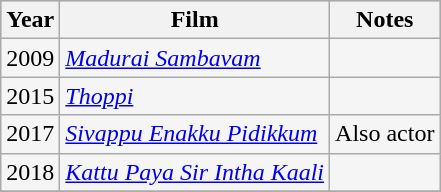<table class="wikitable sortable" style="background:#f5f5f5;">
<tr style="background:#B0C4DE;">
<th>Year</th>
<th>Film</th>
<th class=unsortable>Notes</th>
</tr>
<tr>
<td>2009</td>
<td><em><a href='#'>Madurai Sambavam</a></em></td>
<td></td>
</tr>
<tr>
<td>2015</td>
<td><em><a href='#'>Thoppi</a></em></td>
<td></td>
</tr>
<tr>
<td>2017</td>
<td><em><a href='#'>Sivappu Enakku Pidikkum</a></em></td>
<td>Also actor</td>
</tr>
<tr>
<td>2018</td>
<td><em><a href='#'>Kattu Paya Sir Intha Kaali</a></em></td>
<td></td>
</tr>
<tr>
</tr>
</table>
